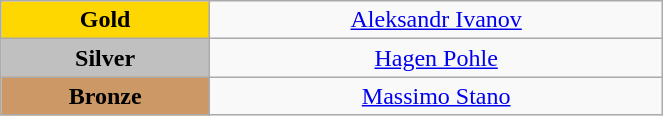<table class="wikitable" style="text-align:center; " width="35%">
<tr>
<td bgcolor="gold"><strong>Gold</strong></td>
<td><a href='#'>Aleksandr Ivanov</a><br>  <small><em></em></small></td>
</tr>
<tr>
<td bgcolor="silver"><strong>Silver</strong></td>
<td><a href='#'>Hagen Pohle</a><br>  <small><em></em></small></td>
</tr>
<tr>
<td bgcolor="CC9966"><strong>Bronze</strong></td>
<td><a href='#'>Massimo Stano</a><br>  <small><em></em></small></td>
</tr>
</table>
